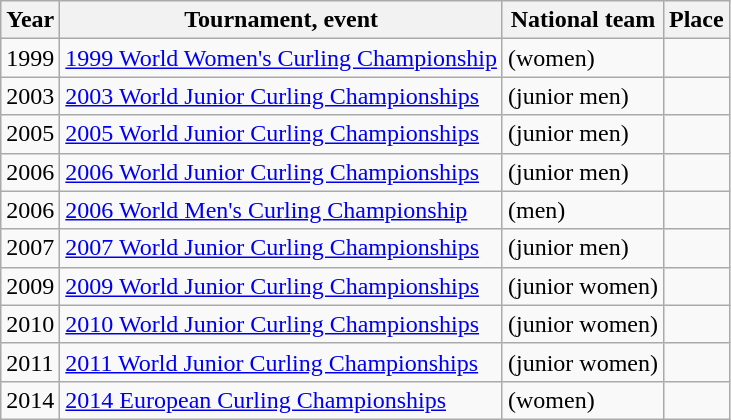<table class="wikitable">
<tr>
<th scope="col">Year</th>
<th scope="col">Tournament, event</th>
<th scope="col">National team</th>
<th scope="col">Place</th>
</tr>
<tr>
<td>1999</td>
<td><a href='#'>1999 World Women's Curling Championship</a></td>
<td> (women)</td>
<td></td>
</tr>
<tr>
<td>2003</td>
<td><a href='#'>2003 World Junior Curling Championships</a></td>
<td> (junior men)</td>
<td></td>
</tr>
<tr>
<td>2005</td>
<td><a href='#'>2005 World Junior Curling Championships</a></td>
<td> (junior men)</td>
<td></td>
</tr>
<tr>
<td>2006</td>
<td><a href='#'>2006 World Junior Curling Championships</a></td>
<td> (junior men)</td>
<td></td>
</tr>
<tr>
<td>2006</td>
<td><a href='#'>2006 World Men's Curling Championship</a></td>
<td> (men)</td>
<td></td>
</tr>
<tr>
<td>2007</td>
<td><a href='#'>2007 World Junior Curling Championships</a></td>
<td> (junior men)</td>
<td></td>
</tr>
<tr>
<td>2009</td>
<td><a href='#'>2009 World Junior Curling Championships</a></td>
<td> (junior women)</td>
<td></td>
</tr>
<tr>
<td>2010</td>
<td><a href='#'>2010 World Junior Curling Championships</a></td>
<td> (junior women)</td>
<td></td>
</tr>
<tr>
<td>2011</td>
<td><a href='#'>2011 World Junior Curling Championships</a></td>
<td> (junior women)</td>
<td></td>
</tr>
<tr>
<td>2014</td>
<td><a href='#'>2014 European Curling Championships</a></td>
<td> (women)</td>
<td></td>
</tr>
</table>
